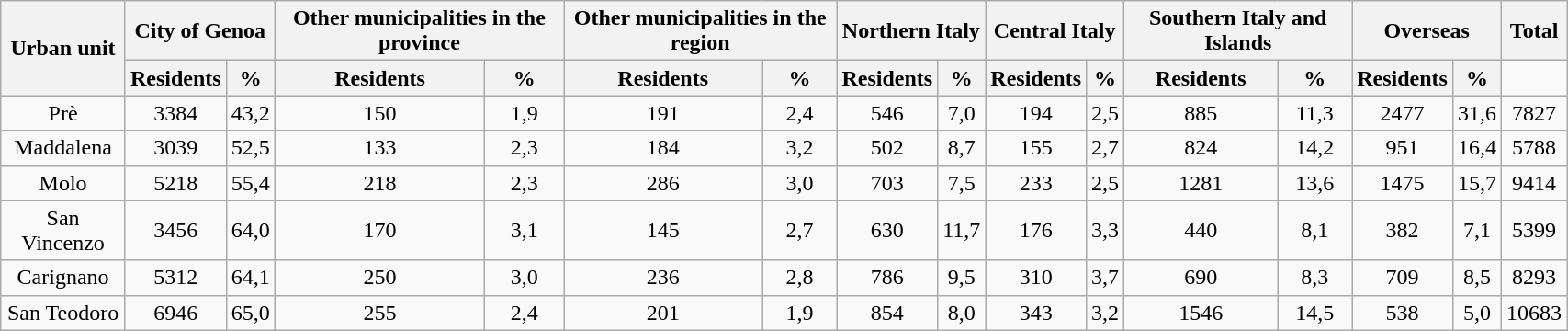<table class="wikitable" style="width:90%;text-align:center;">
<tr>
<th rowspan="2">Urban unit</th>
<th colspan="2">City of Genoa</th>
<th colspan="2">Other municipalities in the province</th>
<th colspan="2">Other municipalities in the region</th>
<th colspan="2">Northern Italy</th>
<th colspan="2">Central Italy</th>
<th colspan="2">Southern Italy and Islands</th>
<th colspan="2">Overseas</th>
<th>Total</th>
</tr>
<tr>
<th>Residents</th>
<th>%</th>
<th>Residents</th>
<th>%</th>
<th>Residents</th>
<th>%</th>
<th>Residents</th>
<th>%</th>
<th>Residents</th>
<th>%</th>
<th>Residents</th>
<th>%</th>
<th>Residents</th>
<th>%</th>
</tr>
<tr>
<td>Prè</td>
<td>3384</td>
<td>43,2</td>
<td>150</td>
<td>1,9</td>
<td>191</td>
<td>2,4</td>
<td>546</td>
<td>7,0</td>
<td>194</td>
<td>2,5</td>
<td>885</td>
<td>11,3</td>
<td>2477</td>
<td>31,6</td>
<td>7827</td>
</tr>
<tr>
<td>Maddalena</td>
<td>3039</td>
<td>52,5</td>
<td>133</td>
<td>2,3</td>
<td>184</td>
<td>3,2</td>
<td>502</td>
<td>8,7</td>
<td>155</td>
<td>2,7</td>
<td>824</td>
<td>14,2</td>
<td>951</td>
<td>16,4</td>
<td>5788</td>
</tr>
<tr>
<td>Molo</td>
<td>5218</td>
<td>55,4</td>
<td>218</td>
<td>2,3</td>
<td>286</td>
<td>3,0</td>
<td>703</td>
<td>7,5</td>
<td>233</td>
<td>2,5</td>
<td>1281</td>
<td>13,6</td>
<td>1475</td>
<td>15,7</td>
<td>9414</td>
</tr>
<tr>
<td>San Vincenzo</td>
<td>3456</td>
<td>64,0</td>
<td>170</td>
<td>3,1</td>
<td>145</td>
<td>2,7</td>
<td>630</td>
<td>11,7</td>
<td>176</td>
<td>3,3</td>
<td>440</td>
<td>8,1</td>
<td>382</td>
<td>7,1</td>
<td>5399</td>
</tr>
<tr>
<td>Carignano</td>
<td>5312</td>
<td>64,1</td>
<td>250</td>
<td>3,0</td>
<td>236</td>
<td>2,8</td>
<td>786</td>
<td>9,5</td>
<td>310</td>
<td>3,7</td>
<td>690</td>
<td>8,3</td>
<td>709</td>
<td>8,5</td>
<td>8293</td>
</tr>
<tr>
<td>San Teodoro</td>
<td>6946</td>
<td>65,0</td>
<td>255</td>
<td>2,4</td>
<td>201</td>
<td>1,9</td>
<td>854</td>
<td>8,0</td>
<td>343</td>
<td>3,2</td>
<td>1546</td>
<td>14,5</td>
<td>538</td>
<td>5,0</td>
<td>10683</td>
</tr>
</table>
